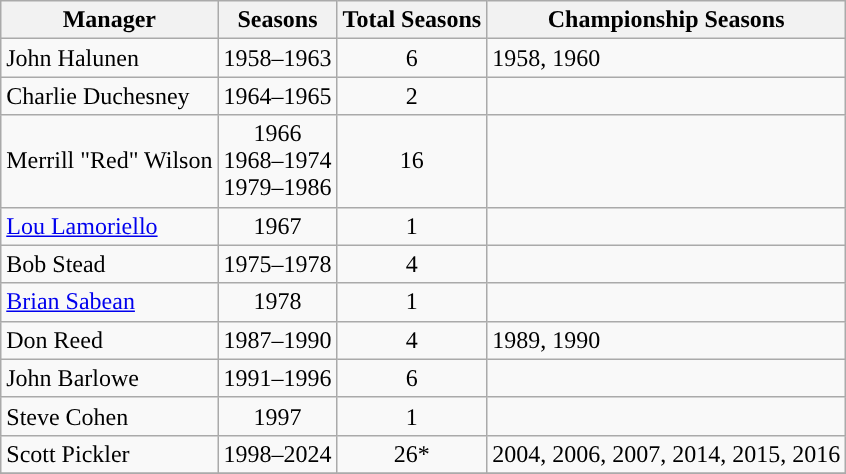<table class="wikitable" style="text-align:center">
<tr>
<th>Manager</th>
<th>Seasons</th>
<th>Total Seasons</th>
<th>Championship Seasons</th>
</tr>
<tr>
<td style="text-align:left">John Halunen</td>
<td>1958–1963</td>
<td>6</td>
<td style="text-align:left">1958, 1960</td>
</tr>
<tr>
<td style="text-align:left">Charlie Duchesney</td>
<td>1964–1965</td>
<td>2</td>
<td style="text-align:left"></td>
</tr>
<tr>
<td style="text-align:left">Merrill "Red" Wilson</td>
<td>1966<br>1968–1974<br>1979–1986</td>
<td>16</td>
<td style="text-align:left"></td>
</tr>
<tr>
<td style="text-align:left"><a href='#'>Lou Lamoriello</a></td>
<td>1967</td>
<td>1</td>
<td style="text-align:left"></td>
</tr>
<tr>
<td style="text-align:left">Bob Stead</td>
<td>1975–1978</td>
<td>4</td>
<td style="text-align:left"></td>
</tr>
<tr>
<td style="text-align:left"><a href='#'>Brian Sabean</a></td>
<td>1978</td>
<td>1</td>
<td style="text-align:left"></td>
</tr>
<tr>
<td style="text-align:left">Don Reed</td>
<td>1987–1990</td>
<td>4</td>
<td style="text-align:left">1989, 1990</td>
</tr>
<tr>
<td style="text-align:left">John Barlowe</td>
<td>1991–1996</td>
<td>6</td>
<td style="text-align:left"></td>
</tr>
<tr>
<td style="text-align:left">Steve Cohen</td>
<td>1997</td>
<td>1</td>
<td style="text-align:left"></td>
</tr>
<tr>
<td style="text-align:left">Scott Pickler</td>
<td>1998–2024</td>
<td>26*</td>
<td style="text-align:left">2004, 2006, 2007, 2014, 2015, 2016</td>
</tr>
<tr>
</tr>
</table>
